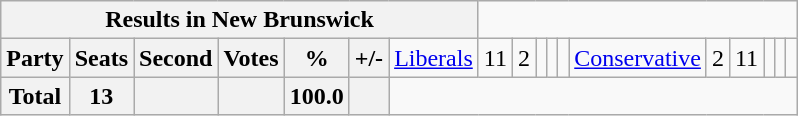<table class="wikitable">
<tr>
<th colspan=8>Results in New Brunswick</th>
</tr>
<tr>
<th colspan=2>Party</th>
<th>Seats</th>
<th>Second</th>
<th>Votes</th>
<th>%</th>
<th>+/-<br></th>
<td><a href='#'>Liberals</a></td>
<td align="right">11</td>
<td align="right">2</td>
<td align="right"></td>
<td align="right"></td>
<td align="right"><br></td>
<td><a href='#'>Conservative</a></td>
<td align="right">2</td>
<td align="right">11</td>
<td align="right"></td>
<td align="right"></td>
<td align="right"></td>
</tr>
<tr>
<th colspan="2">Total</th>
<th>13</th>
<th colspan="1"></th>
<th></th>
<th>100.0</th>
<th></th>
</tr>
</table>
